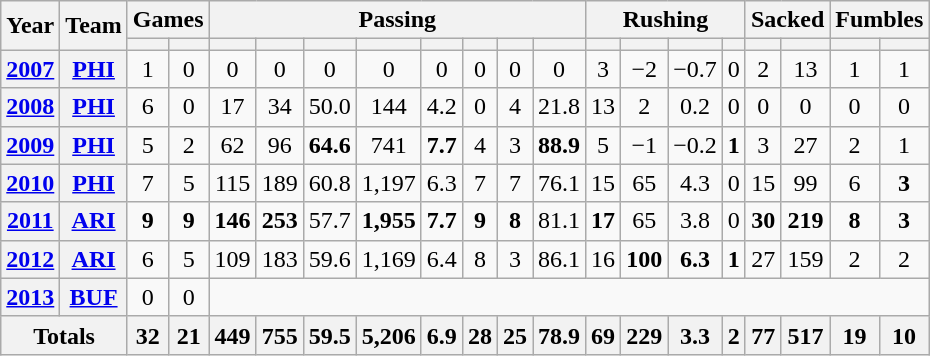<table class="wikitable" style="text-align: center;">
<tr>
<th rowspan="2">Year</th>
<th rowspan="2">Team</th>
<th colspan="2">Games</th>
<th colspan="8">Passing</th>
<th colspan="4">Rushing</th>
<th colspan="2">Sacked</th>
<th colspan="2">Fumbles</th>
</tr>
<tr>
<th></th>
<th></th>
<th></th>
<th></th>
<th></th>
<th></th>
<th></th>
<th></th>
<th></th>
<th></th>
<th></th>
<th></th>
<th></th>
<th></th>
<th></th>
<th></th>
<th></th>
<th></th>
</tr>
<tr>
<th><a href='#'>2007</a></th>
<th><a href='#'>PHI</a></th>
<td>1</td>
<td>0</td>
<td>0</td>
<td>0</td>
<td>0</td>
<td>0</td>
<td>0</td>
<td>0</td>
<td>0</td>
<td>0</td>
<td>3</td>
<td>−2</td>
<td>−0.7</td>
<td>0</td>
<td>2</td>
<td>13</td>
<td>1</td>
<td>1</td>
</tr>
<tr>
<th><a href='#'>2008</a></th>
<th><a href='#'>PHI</a></th>
<td>6</td>
<td>0</td>
<td>17</td>
<td>34</td>
<td>50.0</td>
<td>144</td>
<td>4.2</td>
<td>0</td>
<td>4</td>
<td>21.8</td>
<td>13</td>
<td>2</td>
<td>0.2</td>
<td>0</td>
<td>0</td>
<td>0</td>
<td>0</td>
<td>0</td>
</tr>
<tr>
<th><a href='#'>2009</a></th>
<th><a href='#'>PHI</a></th>
<td>5</td>
<td>2</td>
<td>62</td>
<td>96</td>
<td><strong>64.6</strong></td>
<td>741</td>
<td><strong>7.7</strong></td>
<td>4</td>
<td>3</td>
<td><strong>88.9</strong></td>
<td>5</td>
<td>−1</td>
<td>−0.2</td>
<td><strong>1</strong></td>
<td>3</td>
<td>27</td>
<td>2</td>
<td>1</td>
</tr>
<tr>
<th><a href='#'>2010</a></th>
<th><a href='#'>PHI</a></th>
<td>7</td>
<td>5</td>
<td>115</td>
<td>189</td>
<td>60.8</td>
<td>1,197</td>
<td>6.3</td>
<td>7</td>
<td>7</td>
<td>76.1</td>
<td>15</td>
<td>65</td>
<td>4.3</td>
<td>0</td>
<td>15</td>
<td>99</td>
<td>6</td>
<td><strong>3</strong></td>
</tr>
<tr>
<th><a href='#'>2011</a></th>
<th><a href='#'>ARI</a></th>
<td><strong>9</strong></td>
<td><strong>9</strong></td>
<td><strong>146</strong></td>
<td><strong>253</strong></td>
<td>57.7</td>
<td><strong>1,955</strong></td>
<td><strong>7.7</strong></td>
<td><strong>9</strong></td>
<td><strong>8</strong></td>
<td>81.1</td>
<td><strong>17</strong></td>
<td>65</td>
<td>3.8</td>
<td>0</td>
<td><strong>30</strong></td>
<td><strong>219</strong></td>
<td><strong>8</strong></td>
<td><strong>3</strong></td>
</tr>
<tr>
<th><a href='#'>2012</a></th>
<th><a href='#'>ARI</a></th>
<td>6</td>
<td>5</td>
<td>109</td>
<td>183</td>
<td>59.6</td>
<td>1,169</td>
<td>6.4</td>
<td>8</td>
<td>3</td>
<td>86.1</td>
<td>16</td>
<td><strong>100</strong></td>
<td><strong>6.3</strong></td>
<td><strong>1</strong></td>
<td>27</td>
<td>159</td>
<td>2</td>
<td>2</td>
</tr>
<tr>
<th><a href='#'>2013</a></th>
<th><a href='#'>BUF</a></th>
<td>0</td>
<td>0</td>
<td colspan="16"></td>
</tr>
<tr>
<th colspan="2">Totals</th>
<th>32</th>
<th>21</th>
<th>449</th>
<th>755</th>
<th>59.5</th>
<th>5,206</th>
<th>6.9</th>
<th>28</th>
<th>25</th>
<th>78.9</th>
<th>69</th>
<th>229</th>
<th>3.3</th>
<th>2</th>
<th>77</th>
<th>517</th>
<th>19</th>
<th>10</th>
</tr>
</table>
